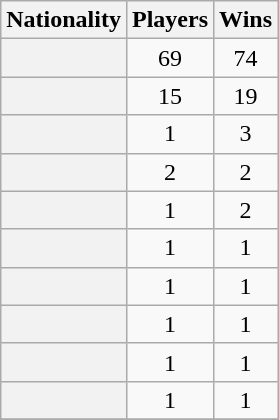<table class="wikitable sortable plainrowheaders" style=text-align:center>
<tr>
<th scope=col>Nationality</th>
<th scope=col>Players</th>
<th scope=col>Wins</th>
</tr>
<tr>
<th scope=row></th>
<td>69</td>
<td>74</td>
</tr>
<tr>
<th scope=row></th>
<td>15</td>
<td>19</td>
</tr>
<tr>
<th scope=row></th>
<td>1</td>
<td>3</td>
</tr>
<tr>
<th scope=row></th>
<td>2</td>
<td>2</td>
</tr>
<tr>
<th scope=row></th>
<td>1</td>
<td>2</td>
</tr>
<tr>
<th scope=row></th>
<td>1</td>
<td>1</td>
</tr>
<tr>
<th scope=row></th>
<td>1</td>
<td>1</td>
</tr>
<tr>
<th scope=row></th>
<td>1</td>
<td>1</td>
</tr>
<tr>
<th scope=row></th>
<td>1</td>
<td>1</td>
</tr>
<tr>
<th scope=row></th>
<td>1</td>
<td>1</td>
</tr>
<tr>
</tr>
</table>
